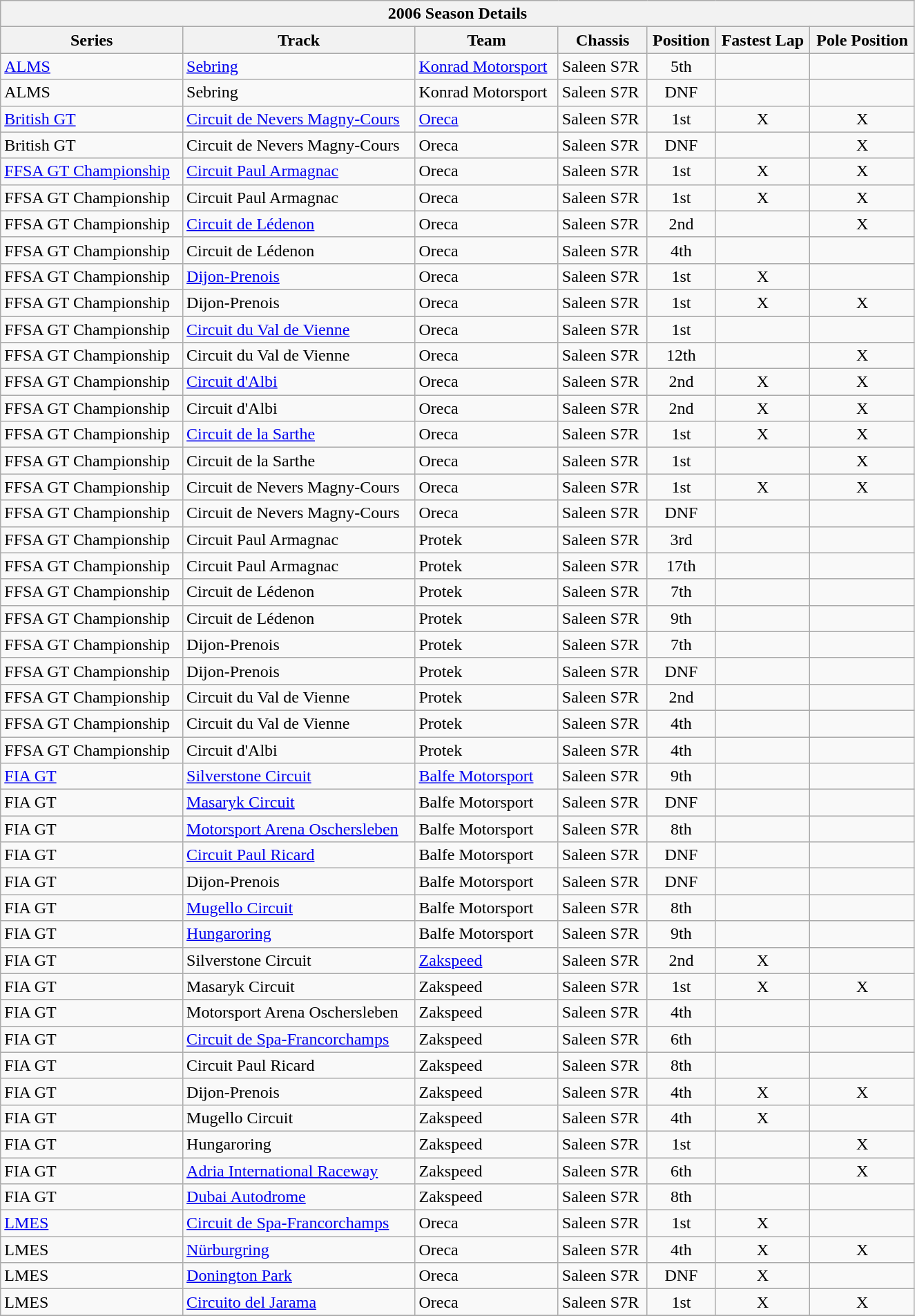<table class="wikitable collapsible collapsed">
<tr>
<th colspan="7" width="875px">2006 Season Details</th>
</tr>
<tr>
<th scope="col">Series</th>
<th scope="col">Track</th>
<th scope="col">Team</th>
<th scope="col">Chassis</th>
<th scope="col">Position</th>
<th scope="col">Fastest Lap</th>
<th scope="col">Pole Position</th>
</tr>
<tr>
<td><a href='#'>ALMS</a></td>
<td><a href='#'>Sebring</a></td>
<td><a href='#'>Konrad Motorsport</a></td>
<td>Saleen S7R</td>
<td style="text-align:center">5th</td>
<td style="text-align:center"></td>
<td style="text-align:center"></td>
</tr>
<tr>
<td>ALMS</td>
<td>Sebring</td>
<td>Konrad Motorsport</td>
<td>Saleen S7R</td>
<td style="text-align:center">DNF</td>
<td style="text-align:center"></td>
<td style="text-align:center"></td>
</tr>
<tr>
<td><a href='#'>British GT</a></td>
<td><a href='#'>Circuit de Nevers Magny-Cours</a></td>
<td><a href='#'>Oreca</a></td>
<td>Saleen S7R</td>
<td style="text-align:center">1st</td>
<td style="text-align:center">X</td>
<td style="text-align:center">X</td>
</tr>
<tr>
<td>British GT</td>
<td>Circuit de Nevers Magny-Cours</td>
<td>Oreca</td>
<td>Saleen S7R</td>
<td style="text-align:center">DNF</td>
<td style="text-align:center"></td>
<td style="text-align:center">X</td>
</tr>
<tr>
<td><a href='#'>FFSA GT Championship</a></td>
<td><a href='#'>Circuit Paul Armagnac</a></td>
<td>Oreca</td>
<td>Saleen S7R</td>
<td style="text-align:center">1st</td>
<td style="text-align:center">X</td>
<td style="text-align:center">X</td>
</tr>
<tr>
<td>FFSA GT Championship</td>
<td>Circuit Paul Armagnac</td>
<td>Oreca</td>
<td>Saleen S7R</td>
<td style="text-align:center">1st</td>
<td style="text-align:center">X</td>
<td style="text-align:center">X</td>
</tr>
<tr>
<td>FFSA GT Championship</td>
<td><a href='#'>Circuit de Lédenon</a></td>
<td>Oreca</td>
<td>Saleen S7R</td>
<td style="text-align:center">2nd</td>
<td style="text-align:center"></td>
<td style="text-align:center">X</td>
</tr>
<tr>
<td>FFSA GT Championship</td>
<td>Circuit de Lédenon</td>
<td>Oreca</td>
<td>Saleen S7R</td>
<td style="text-align:center">4th</td>
<td style="text-align:center"></td>
<td style="text-align:center"></td>
</tr>
<tr>
<td>FFSA GT Championship</td>
<td><a href='#'>Dijon-Prenois</a></td>
<td>Oreca</td>
<td>Saleen S7R</td>
<td style="text-align:center">1st</td>
<td style="text-align:center">X</td>
<td style="text-align:center"></td>
</tr>
<tr>
<td>FFSA GT Championship</td>
<td>Dijon-Prenois</td>
<td>Oreca</td>
<td>Saleen S7R</td>
<td style="text-align:center">1st</td>
<td style="text-align:center">X</td>
<td style="text-align:center">X</td>
</tr>
<tr>
<td>FFSA GT Championship</td>
<td><a href='#'>Circuit du Val de Vienne</a></td>
<td>Oreca</td>
<td>Saleen S7R</td>
<td style="text-align:center">1st</td>
<td style="text-align:center"></td>
<td style="text-align:center"></td>
</tr>
<tr>
<td>FFSA GT Championship</td>
<td>Circuit du Val de Vienne</td>
<td>Oreca</td>
<td>Saleen S7R</td>
<td style="text-align:center">12th</td>
<td style="text-align:center"></td>
<td style="text-align:center">X</td>
</tr>
<tr>
<td>FFSA GT Championship</td>
<td><a href='#'>Circuit d'Albi</a></td>
<td>Oreca</td>
<td>Saleen S7R</td>
<td style="text-align:center">2nd</td>
<td style="text-align:center">X</td>
<td style="text-align:center">X</td>
</tr>
<tr>
<td>FFSA GT Championship</td>
<td>Circuit d'Albi</td>
<td>Oreca</td>
<td>Saleen S7R</td>
<td style="text-align:center">2nd</td>
<td style="text-align:center">X</td>
<td style="text-align:center">X</td>
</tr>
<tr>
<td>FFSA GT Championship</td>
<td><a href='#'>Circuit de la Sarthe</a></td>
<td>Oreca</td>
<td>Saleen S7R</td>
<td style="text-align:center">1st</td>
<td style="text-align:center">X</td>
<td style="text-align:center">X</td>
</tr>
<tr>
<td>FFSA GT Championship</td>
<td>Circuit de la Sarthe</td>
<td>Oreca</td>
<td>Saleen S7R</td>
<td style="text-align:center">1st</td>
<td style="text-align:center"></td>
<td style="text-align:center">X</td>
</tr>
<tr>
<td>FFSA GT Championship</td>
<td>Circuit de Nevers Magny-Cours</td>
<td>Oreca</td>
<td>Saleen S7R</td>
<td style="text-align:center">1st</td>
<td style="text-align:center">X</td>
<td style="text-align:center">X</td>
</tr>
<tr>
<td>FFSA GT Championship</td>
<td>Circuit de Nevers Magny-Cours</td>
<td>Oreca</td>
<td>Saleen S7R</td>
<td style="text-align:center">DNF</td>
<td style="text-align:center"></td>
<td style="text-align:center"></td>
</tr>
<tr>
<td>FFSA GT Championship</td>
<td>Circuit Paul Armagnac</td>
<td>Protek</td>
<td>Saleen S7R</td>
<td style="text-align:center">3rd</td>
<td style="text-align:center"></td>
<td style="text-align:center"></td>
</tr>
<tr>
<td>FFSA GT Championship</td>
<td>Circuit Paul Armagnac</td>
<td>Protek</td>
<td>Saleen S7R</td>
<td style="text-align:center">17th</td>
<td style="text-align:center"></td>
<td style="text-align:center"></td>
</tr>
<tr>
<td>FFSA GT Championship</td>
<td>Circuit de Lédenon</td>
<td>Protek</td>
<td>Saleen S7R</td>
<td style="text-align:center">7th</td>
<td style="text-align:center"></td>
<td style="text-align:center"></td>
</tr>
<tr>
<td>FFSA GT Championship</td>
<td>Circuit de Lédenon</td>
<td>Protek</td>
<td>Saleen S7R</td>
<td style="text-align:center">9th</td>
<td style="text-align:center"></td>
<td style="text-align:center"></td>
</tr>
<tr>
<td>FFSA GT Championship</td>
<td>Dijon-Prenois</td>
<td>Protek</td>
<td>Saleen S7R</td>
<td style="text-align:center">7th</td>
<td style="text-align:center"></td>
<td style="text-align:center"></td>
</tr>
<tr>
<td>FFSA GT Championship</td>
<td>Dijon-Prenois</td>
<td>Protek</td>
<td>Saleen S7R</td>
<td style="text-align:center">DNF</td>
<td style="text-align:center"></td>
<td style="text-align:center"></td>
</tr>
<tr>
<td>FFSA GT Championship</td>
<td>Circuit du Val de Vienne</td>
<td>Protek</td>
<td>Saleen S7R</td>
<td style="text-align:center">2nd</td>
<td style="text-align:center"></td>
<td style="text-align:center"></td>
</tr>
<tr>
<td>FFSA GT Championship</td>
<td>Circuit du Val de Vienne</td>
<td>Protek</td>
<td>Saleen S7R</td>
<td style="text-align:center">4th</td>
<td style="text-align:center"></td>
<td style="text-align:center"></td>
</tr>
<tr>
<td>FFSA GT Championship</td>
<td>Circuit d'Albi</td>
<td>Protek</td>
<td>Saleen S7R</td>
<td style="text-align:center">4th</td>
<td style="text-align:center"></td>
<td style="text-align:center"></td>
</tr>
<tr>
<td><a href='#'>FIA GT</a></td>
<td><a href='#'>Silverstone Circuit</a></td>
<td><a href='#'>Balfe Motorsport</a></td>
<td>Saleen S7R</td>
<td style="text-align:center">9th</td>
<td style="text-align:center"></td>
<td style="text-align:center"></td>
</tr>
<tr>
<td>FIA GT</td>
<td><a href='#'>Masaryk Circuit</a></td>
<td>Balfe Motorsport</td>
<td>Saleen S7R</td>
<td style="text-align:center">DNF</td>
<td style="text-align:center"></td>
<td style="text-align:center"></td>
</tr>
<tr>
<td>FIA GT</td>
<td><a href='#'>Motorsport Arena Oschersleben</a></td>
<td>Balfe Motorsport</td>
<td>Saleen S7R</td>
<td style="text-align:center">8th</td>
<td style="text-align:center"></td>
<td style="text-align:center"></td>
</tr>
<tr>
<td>FIA GT</td>
<td><a href='#'>Circuit Paul Ricard</a></td>
<td>Balfe Motorsport</td>
<td>Saleen S7R</td>
<td style="text-align:center">DNF</td>
<td style="text-align:center"></td>
<td style="text-align:center"></td>
</tr>
<tr>
<td>FIA GT</td>
<td>Dijon-Prenois</td>
<td>Balfe Motorsport</td>
<td>Saleen S7R</td>
<td style="text-align:center">DNF</td>
<td style="text-align:center"></td>
<td style="text-align:center"></td>
</tr>
<tr>
<td>FIA GT</td>
<td><a href='#'>Mugello Circuit</a></td>
<td>Balfe Motorsport</td>
<td>Saleen S7R</td>
<td style="text-align:center">8th</td>
<td style="text-align:center"></td>
<td style="text-align:center"></td>
</tr>
<tr>
<td>FIA GT</td>
<td><a href='#'>Hungaroring</a></td>
<td>Balfe Motorsport</td>
<td>Saleen S7R</td>
<td style="text-align:center">9th</td>
<td style="text-align:center"></td>
<td style="text-align:center"></td>
</tr>
<tr>
<td>FIA GT</td>
<td>Silverstone Circuit</td>
<td><a href='#'>Zakspeed</a></td>
<td>Saleen S7R</td>
<td style="text-align:center">2nd</td>
<td style="text-align:center">X</td>
<td style="text-align:center"></td>
</tr>
<tr>
<td>FIA GT</td>
<td>Masaryk Circuit</td>
<td>Zakspeed</td>
<td>Saleen S7R</td>
<td style="text-align:center">1st</td>
<td style="text-align:center">X</td>
<td style="text-align:center">X</td>
</tr>
<tr>
<td>FIA GT</td>
<td>Motorsport Arena Oschersleben</td>
<td>Zakspeed</td>
<td>Saleen S7R</td>
<td style="text-align:center">4th</td>
<td style="text-align:center"></td>
<td style="text-align:center"></td>
</tr>
<tr>
<td>FIA GT</td>
<td><a href='#'>Circuit de Spa-Francorchamps</a></td>
<td>Zakspeed</td>
<td>Saleen S7R</td>
<td style="text-align:center">6th</td>
<td style="text-align:center"></td>
<td style="text-align:center"></td>
</tr>
<tr>
<td>FIA GT</td>
<td>Circuit Paul Ricard</td>
<td>Zakspeed</td>
<td>Saleen S7R</td>
<td style="text-align:center">8th</td>
<td style="text-align:center"></td>
<td style="text-align:center"></td>
</tr>
<tr>
<td>FIA GT</td>
<td>Dijon-Prenois</td>
<td>Zakspeed</td>
<td>Saleen S7R</td>
<td style="text-align:center">4th</td>
<td style="text-align:center">X</td>
<td style="text-align:center">X</td>
</tr>
<tr>
<td>FIA GT</td>
<td>Mugello Circuit</td>
<td>Zakspeed</td>
<td>Saleen S7R</td>
<td style="text-align:center">4th</td>
<td style="text-align:center">X</td>
<td style="text-align:center"></td>
</tr>
<tr>
<td>FIA GT</td>
<td>Hungaroring</td>
<td>Zakspeed</td>
<td>Saleen S7R</td>
<td style="text-align:center">1st</td>
<td style="text-align:center"></td>
<td style="text-align:center">X</td>
</tr>
<tr>
<td>FIA GT</td>
<td><a href='#'>Adria International Raceway</a></td>
<td>Zakspeed</td>
<td>Saleen S7R</td>
<td style="text-align:center">6th</td>
<td style="text-align:center"></td>
<td style="text-align:center">X</td>
</tr>
<tr>
<td>FIA GT</td>
<td><a href='#'>Dubai Autodrome</a></td>
<td>Zakspeed</td>
<td>Saleen S7R</td>
<td style="text-align:center">8th</td>
<td style="text-align:center"></td>
<td style="text-align:center"></td>
</tr>
<tr>
<td><a href='#'>LMES</a></td>
<td><a href='#'>Circuit de Spa-Francorchamps</a></td>
<td>Oreca</td>
<td>Saleen S7R</td>
<td style="text-align:center">1st</td>
<td style="text-align:center">X</td>
<td style="text-align:center"></td>
</tr>
<tr>
<td>LMES</td>
<td><a href='#'>Nürburgring</a></td>
<td>Oreca</td>
<td>Saleen S7R</td>
<td style="text-align:center">4th</td>
<td style="text-align:center">X</td>
<td style="text-align:center">X</td>
</tr>
<tr>
<td>LMES</td>
<td><a href='#'>Donington Park</a></td>
<td>Oreca</td>
<td>Saleen S7R</td>
<td style="text-align:center">DNF</td>
<td style="text-align:center">X</td>
<td style="text-align:center"></td>
</tr>
<tr>
<td>LMES</td>
<td><a href='#'>Circuito del Jarama</a></td>
<td>Oreca</td>
<td>Saleen S7R</td>
<td style="text-align:center">1st</td>
<td style="text-align:center">X</td>
<td style="text-align:center">X</td>
</tr>
<tr>
</tr>
</table>
